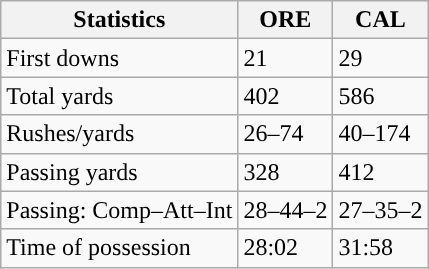<table class="wikitable" style="float: left;">
<tr>
<th>Statistics</th>
<th>ORE</th>
<th>CAL</th>
</tr>
<tr>
<td>First downs</td>
<td>21</td>
<td>29</td>
</tr>
<tr>
<td>Total yards</td>
<td>402</td>
<td>586</td>
</tr>
<tr>
<td>Rushes/yards</td>
<td>26–74</td>
<td>40–174</td>
</tr>
<tr>
<td>Passing yards</td>
<td>328</td>
<td>412</td>
</tr>
<tr>
<td>Passing: Comp–Att–Int</td>
<td>28–44–2</td>
<td>27–35–2</td>
</tr>
<tr>
<td>Time of possession</td>
<td>28:02</td>
<td>31:58</td>
</tr>
</table>
